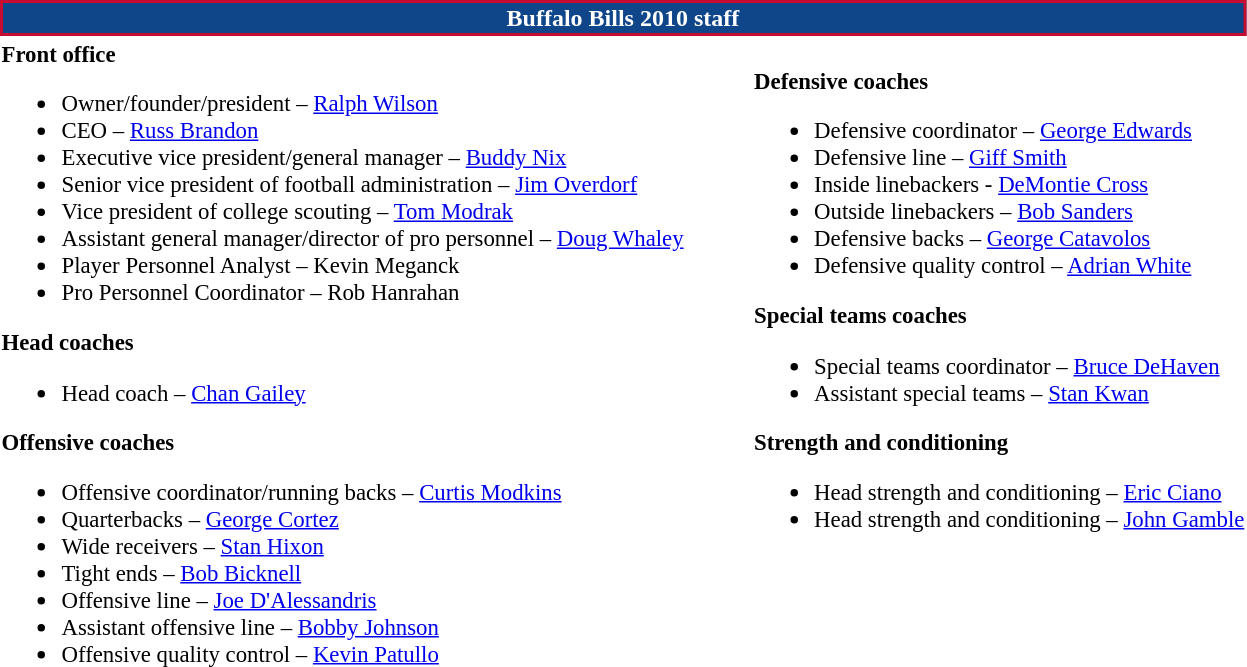<table class="toccolours" style="text-align: left;">
<tr>
<th colspan="7" style="background:#0f4589; color:white; text-align: center; border:2px solid #c60c30;"><strong>Buffalo Bills 2010 staff</strong></th>
</tr>
<tr>
<td style="font-size:95%; vertical-align:top;"><strong>Front office</strong><br><ul><li>Owner/founder/president – <a href='#'>Ralph Wilson</a></li><li>CEO – <a href='#'>Russ Brandon</a></li><li>Executive vice president/general manager – <a href='#'>Buddy Nix</a></li><li>Senior vice president of football administration – <a href='#'>Jim Overdorf</a></li><li>Vice president of college scouting – <a href='#'>Tom Modrak</a></li><li>Assistant general manager/director of pro personnel – <a href='#'>Doug Whaley</a></li><li>Player Personnel Analyst – Kevin Meganck</li><li>Pro Personnel Coordinator – Rob Hanrahan</li></ul><strong>Head coaches</strong><ul><li>Head coach – <a href='#'>Chan Gailey</a></li></ul><strong>Offensive coaches</strong><ul><li>Offensive coordinator/running backs – <a href='#'>Curtis Modkins</a></li><li>Quarterbacks – <a href='#'>George Cortez</a></li><li>Wide receivers – <a href='#'>Stan Hixon</a></li><li>Tight ends – <a href='#'>Bob Bicknell</a></li><li>Offensive line – <a href='#'>Joe D'Alessandris</a></li><li>Assistant offensive line – <a href='#'>Bobby Johnson</a></li><li>Offensive quality control – <a href='#'>Kevin Patullo</a></li></ul></td>
<td width="35"> </td>
<td valign="top"></td>
<td style="font-size:95%; vertical-align:top;"><br><strong>Defensive coaches</strong><ul><li>Defensive coordinator – <a href='#'>George Edwards</a></li><li>Defensive line – <a href='#'>Giff Smith</a></li><li>Inside linebackers - <a href='#'>DeMontie Cross</a></li><li>Outside linebackers – <a href='#'>Bob Sanders</a></li><li>Defensive backs – <a href='#'>George Catavolos</a></li><li>Defensive quality control – <a href='#'>Adrian White</a></li></ul><strong>Special teams coaches</strong><ul><li>Special teams coordinator – <a href='#'>Bruce DeHaven</a></li><li>Assistant special teams – <a href='#'>Stan Kwan</a></li></ul><strong>Strength and conditioning</strong><ul><li>Head strength and conditioning – <a href='#'>Eric Ciano</a></li><li>Head strength and conditioning – <a href='#'>John Gamble</a></li></ul></td>
</tr>
</table>
